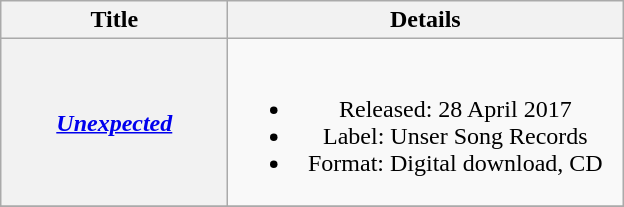<table class="wikitable plainrowheaders" style="text-align:center;">
<tr>
<th scope="col" style="width:9em;">Title</th>
<th scope="col" style="width:16em;">Details</th>
</tr>
<tr>
<th scope="row"><em><a href='#'>Unexpected</a></em></th>
<td><br><ul><li>Released: 28 April 2017</li><li>Label: Unser Song Records</li><li>Format: Digital download, CD</li></ul></td>
</tr>
<tr>
</tr>
</table>
